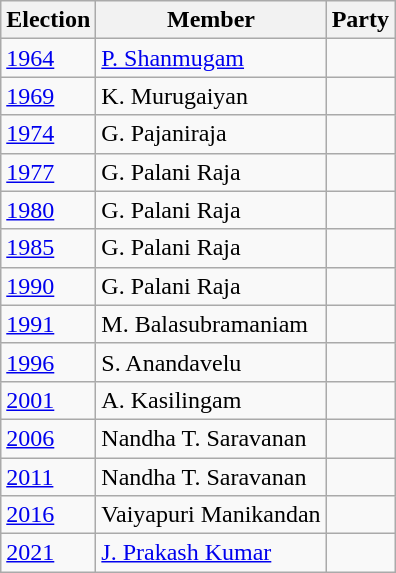<table class="wikitable">
<tr>
<th>Election</th>
<th>Member</th>
<th colspan="2">Party</th>
</tr>
<tr>
<td><a href='#'>1964</a></td>
<td><a href='#'>P. Shanmugam</a></td>
<td></td>
</tr>
<tr>
<td><a href='#'>1969</a></td>
<td>K. Murugaiyan</td>
<td></td>
</tr>
<tr>
<td><a href='#'>1974</a></td>
<td>G. Pajaniraja</td>
<td></td>
</tr>
<tr>
<td><a href='#'>1977</a></td>
<td>G. Palani Raja</td>
<td></td>
</tr>
<tr>
<td><a href='#'>1980</a></td>
<td>G. Palani Raja</td>
<td></td>
</tr>
<tr>
<td><a href='#'>1985</a></td>
<td>G. Palani Raja</td>
<td></td>
</tr>
<tr>
<td><a href='#'>1990</a></td>
<td>G. Palani Raja</td>
<td></td>
</tr>
<tr>
<td><a href='#'>1991</a></td>
<td>M. Balasubramaniam</td>
<td></td>
</tr>
<tr>
<td><a href='#'>1996</a></td>
<td>S. Anandavelu</td>
<td></td>
</tr>
<tr>
<td><a href='#'>2001</a></td>
<td>A. Kasilingam</td>
<td></td>
</tr>
<tr>
<td><a href='#'>2006</a></td>
<td>Nandha T. Saravanan</td>
<td></td>
</tr>
<tr>
<td><a href='#'>2011</a></td>
<td>Nandha T. Saravanan</td>
<td></td>
</tr>
<tr>
<td><a href='#'>2016</a></td>
<td>Vaiyapuri Manikandan</td>
<td></td>
</tr>
<tr>
<td><a href='#'>2021</a></td>
<td><a href='#'>J. Prakash Kumar</a></td>
<td></td>
</tr>
</table>
